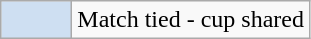<table class="wikitable">
<tr>
<td style="background:#cedff2;width:40px;text-align:center"></td>
<td>Match tied - cup shared</td>
</tr>
</table>
